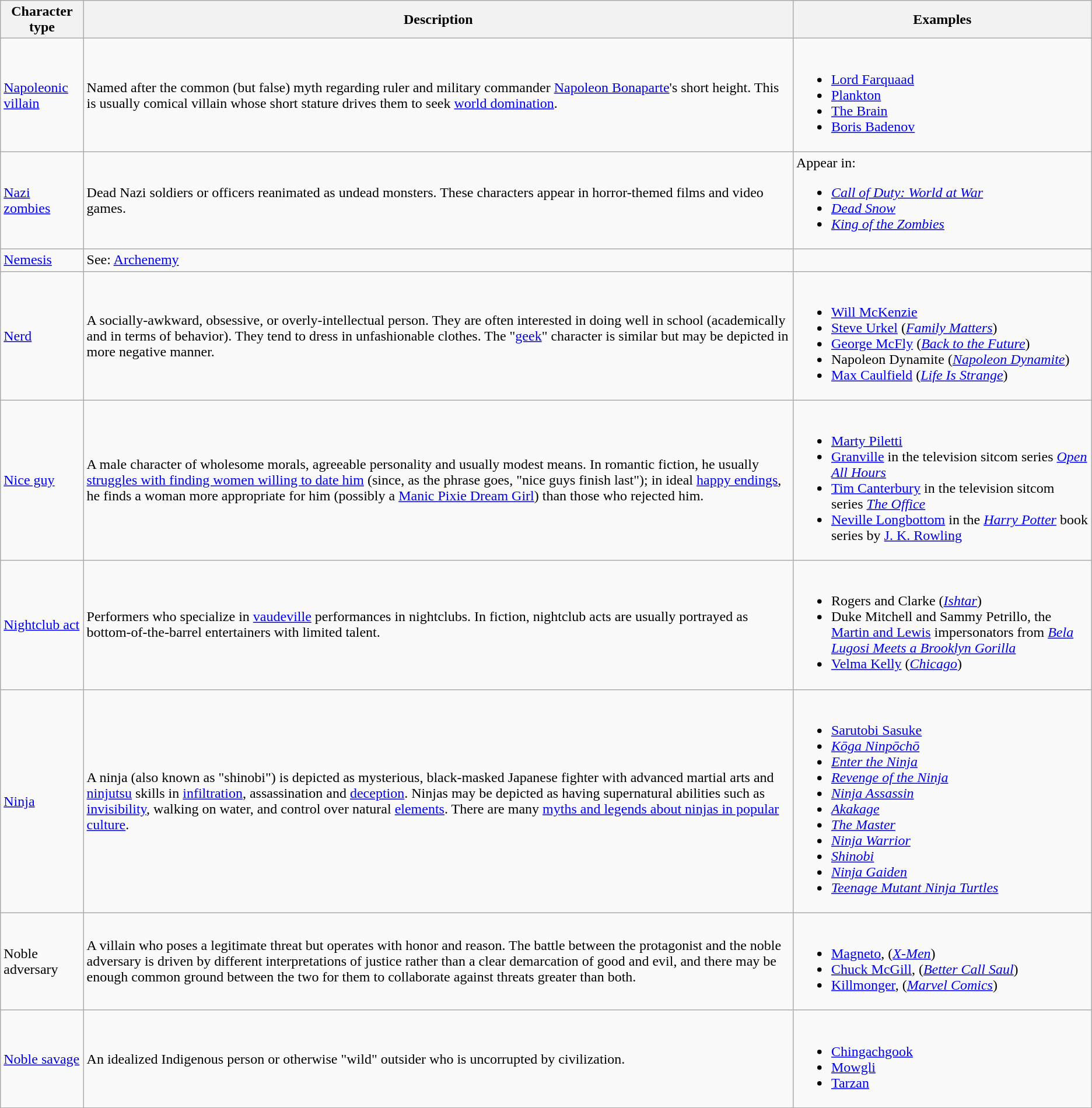<table class="wikitable">
<tr>
<th>Character type</th>
<th>Description</th>
<th>Examples</th>
</tr>
<tr>
<td><a href='#'>Napoleonic villain</a></td>
<td>Named after the common (but false) myth regarding ruler and military commander <a href='#'>Napoleon Bonaparte</a>'s short height. This is usually comical villain whose short stature drives them to seek <a href='#'>world domination</a>.</td>
<td><br><ul><li><a href='#'>Lord Farquaad</a></li><li><a href='#'>Plankton</a></li><li><a href='#'>The Brain</a></li><li><a href='#'>Boris Badenov</a></li></ul></td>
</tr>
<tr>
<td><a href='#'>Nazi zombies</a></td>
<td>Dead Nazi soldiers or officers reanimated as undead monsters. These characters appear in horror-themed films and video games.</td>
<td>Appear in:<br><ul><li><em><a href='#'>Call of Duty: World at War</a></em></li><li><em><a href='#'>Dead Snow</a></em></li><li><em><a href='#'>King of the Zombies</a></em></li></ul></td>
</tr>
<tr>
<td><a href='#'>Nemesis</a></td>
<td>See: <a href='#'>Archenemy</a></td>
<td></td>
</tr>
<tr>
<td><a href='#'>Nerd</a></td>
<td>A socially-awkward, obsessive, or overly-intellectual person. They are often interested in doing well in school (academically and in terms of behavior). They tend to dress in unfashionable clothes. The "<a href='#'>geek</a>" character is similar but may be depicted in more negative manner.</td>
<td><br><ul><li><a href='#'>Will McKenzie</a></li><li><a href='#'>Steve Urkel</a> (<em><a href='#'>Family Matters</a></em>)</li><li><a href='#'>George McFly</a> (<em><a href='#'>Back to the Future</a></em>)</li><li>Napoleon Dynamite (<em><a href='#'>Napoleon Dynamite</a></em>)</li><li><a href='#'>Max Caulfield</a> (<em><a href='#'>Life Is Strange</a></em>)</li></ul></td>
</tr>
<tr>
<td><a href='#'>Nice guy</a></td>
<td>A male character of wholesome morals, agreeable personality and usually modest means. In romantic fiction, he usually <a href='#'>struggles with finding women willing to date him</a> (since, as the phrase goes, "nice guys finish last"); in ideal <a href='#'>happy endings</a>, he finds a woman more appropriate for him (possibly a <a href='#'>Manic Pixie Dream Girl</a>) than those who rejected him.</td>
<td><br><ul><li><a href='#'>Marty Piletti</a></li><li><a href='#'>Granville</a> in the television sitcom series <em><a href='#'>Open All Hours</a></em></li><li><a href='#'>Tim Canterbury</a> in the television sitcom series <em><a href='#'>The Office</a></em></li><li><a href='#'>Neville Longbottom</a> in the <em><a href='#'>Harry Potter</a></em> book series by <a href='#'>J. K. Rowling</a></li></ul></td>
</tr>
<tr>
<td><a href='#'>Nightclub act</a></td>
<td>Performers who specialize in <a href='#'>vaudeville</a> performances in nightclubs. In fiction, nightclub acts are usually portrayed as bottom-of-the-barrel entertainers with limited talent.</td>
<td><br><ul><li>Rogers and Clarke (<em><a href='#'>Ishtar</a></em>)</li><li>Duke Mitchell and Sammy Petrillo, the <a href='#'>Martin and Lewis</a> impersonators from <em><a href='#'>Bela Lugosi Meets a Brooklyn Gorilla</a></em></li><li><a href='#'>Velma Kelly</a> (<em><a href='#'>Chicago</a></em>)</li></ul></td>
</tr>
<tr>
<td><a href='#'>Ninja</a></td>
<td>A ninja (also known as "shinobi") is depicted as mysterious, black-masked Japanese fighter with advanced martial arts and <a href='#'>ninjutsu</a> skills in <a href='#'>infiltration</a>, assassination and <a href='#'>deception</a>. Ninjas may be depicted as having supernatural abilities such as <a href='#'>invisibility</a>, walking on water, and control over natural <a href='#'>elements</a>. There are many <a href='#'>myths and legends about ninjas in popular culture</a>.</td>
<td><br><ul><li><a href='#'>Sarutobi Sasuke</a></li><li><em><a href='#'>Kōga Ninpōchō</a></em></li><li><em><a href='#'>Enter the Ninja</a></em></li><li><em><a href='#'>Revenge of the Ninja</a></em></li><li><em><a href='#'>Ninja Assassin</a></em></li><li><em><a href='#'>Akakage</a></em></li><li><em><a href='#'>The Master</a></em></li><li><em><a href='#'>Ninja Warrior</a></em></li><li><em><a href='#'>Shinobi</a></em></li><li><em><a href='#'>Ninja Gaiden</a></em></li><li><em><a href='#'>Teenage Mutant Ninja Turtles</a></em></li></ul></td>
</tr>
<tr>
<td>Noble adversary</td>
<td>A villain who poses a legitimate threat but operates with honor and reason. The battle between the protagonist and the noble adversary is driven by different interpretations of justice rather than a clear demarcation of good and evil, and there may be enough common ground between the two for them to collaborate against threats greater than both.</td>
<td><br><ul><li><a href='#'>Magneto</a>, (<em><a href='#'>X-Men</a></em>)</li><li><a href='#'>Chuck McGill</a>, (<em><a href='#'>Better Call Saul</a></em>)</li><li><a href='#'>Killmonger</a>, (<em><a href='#'>Marvel Comics</a></em>)</li></ul></td>
</tr>
<tr>
<td><a href='#'>Noble savage</a></td>
<td>An idealized Indigenous person or otherwise "wild" outsider who is uncorrupted by civilization.</td>
<td><br><ul><li><a href='#'>Chingachgook</a></li><li><a href='#'>Mowgli</a></li><li><a href='#'>Tarzan</a></li></ul></td>
</tr>
</table>
